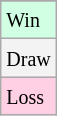<table class="wikitable">
<tr>
</tr>
<tr bgcolor = "#d0ffe3">
<td><small>Win</small></td>
</tr>
<tr bgcolor = "#f3f3f3">
<td><small>Draw</small></td>
</tr>
<tr bgcolor = "#ffd0e3">
<td><small>Loss</small></td>
</tr>
</table>
